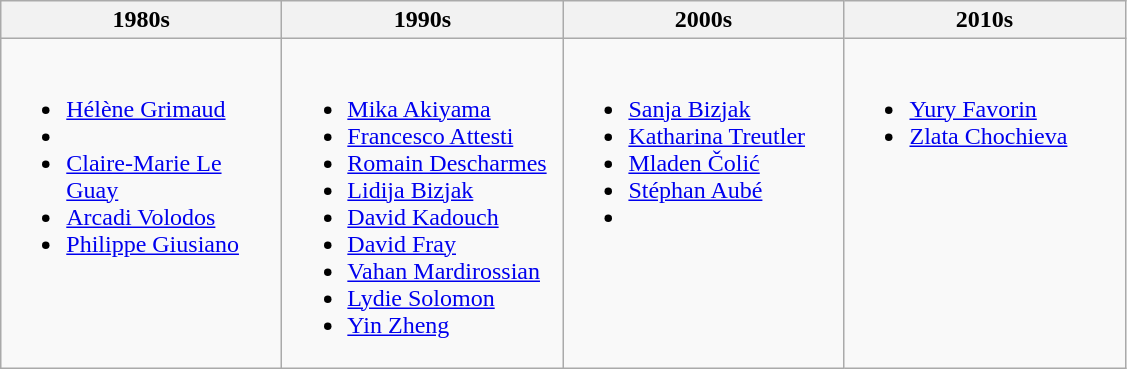<table class="wikitable center">
<tr>
<th>1980s</th>
<th>1990s</th>
<th>2000s</th>
<th>2010s</th>
</tr>
<tr>
<td valign="top" width="180px"><br><ul><li><a href='#'>Hélène Grimaud</a></li><li></li><li><a href='#'>Claire-Marie Le Guay</a></li><li><a href='#'>Arcadi Volodos</a></li><li><a href='#'>Philippe Giusiano</a></li></ul></td>
<td valign="top" width="180px"><br><ul><li><a href='#'>Mika Akiyama</a></li><li><a href='#'>Francesco Attesti</a></li><li><a href='#'>Romain Descharmes</a></li><li><a href='#'>Lidija Bizjak</a></li><li><a href='#'>David Kadouch</a></li><li><a href='#'>David Fray</a></li><li><a href='#'>Vahan Mardirossian</a></li><li><a href='#'>Lydie Solomon</a></li><li><a href='#'>Yin Zheng</a></li></ul></td>
<td valign="top" width="180px"><br><ul><li><a href='#'>Sanja Bizjak</a></li><li><a href='#'>Katharina Treutler</a></li><li><a href='#'>Mladen Čolić</a></li><li><a href='#'>Stéphan Aubé</a></li><li></li></ul></td>
<td valign="top" width="180px"><br><ul><li><a href='#'>Yury Favorin</a></li><li><a href='#'>Zlata Chochieva</a></li></ul></td>
</tr>
</table>
